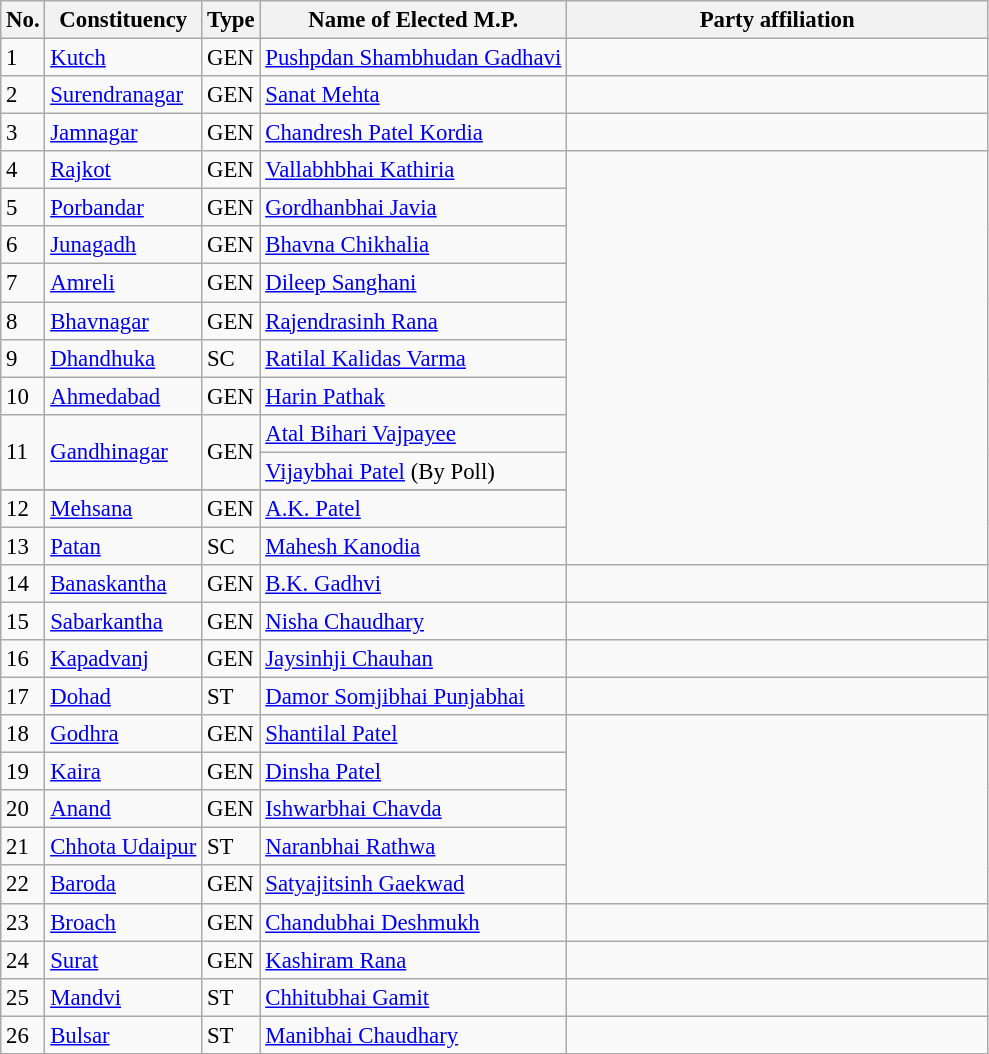<table class="wikitable" style="font-size:95%;">
<tr>
<th>No.</th>
<th>Constituency</th>
<th>Type</th>
<th>Name of Elected M.P.</th>
<th colspan="2" style="width:18em">Party affiliation</th>
</tr>
<tr>
<td>1</td>
<td><a href='#'>Kutch</a></td>
<td>GEN</td>
<td><a href='#'>Pushpdan Shambhudan Gadhavi</a></td>
<td></td>
</tr>
<tr>
<td>2</td>
<td><a href='#'>Surendranagar</a></td>
<td>GEN</td>
<td><a href='#'>Sanat Mehta</a></td>
<td></td>
</tr>
<tr>
<td>3</td>
<td><a href='#'>Jamnagar</a></td>
<td>GEN</td>
<td><a href='#'>Chandresh Patel Kordia</a></td>
<td></td>
</tr>
<tr>
<td>4</td>
<td><a href='#'>Rajkot</a></td>
<td>GEN</td>
<td><a href='#'>Vallabhbhai Kathiria</a></td>
</tr>
<tr>
<td>5</td>
<td><a href='#'>Porbandar</a></td>
<td>GEN</td>
<td><a href='#'>Gordhanbhai Javia</a></td>
</tr>
<tr>
<td>6</td>
<td><a href='#'>Junagadh</a></td>
<td>GEN</td>
<td><a href='#'>Bhavna Chikhalia</a></td>
</tr>
<tr>
<td>7</td>
<td><a href='#'>Amreli</a></td>
<td>GEN</td>
<td><a href='#'>Dileep Sanghani</a></td>
</tr>
<tr>
<td>8</td>
<td><a href='#'>Bhavnagar</a></td>
<td>GEN</td>
<td><a href='#'>Rajendrasinh Rana</a></td>
</tr>
<tr>
<td>9</td>
<td><a href='#'>Dhandhuka</a></td>
<td>SC</td>
<td><a href='#'>Ratilal Kalidas Varma</a></td>
</tr>
<tr>
<td>10</td>
<td><a href='#'>Ahmedabad</a></td>
<td>GEN</td>
<td><a href='#'>Harin Pathak</a></td>
</tr>
<tr>
<td rowspan=2>11</td>
<td rowspan=2><a href='#'>Gandhinagar</a></td>
<td rowspan=2>GEN</td>
<td><a href='#'>Atal Bihari Vajpayee</a></td>
</tr>
<tr>
<td><a href='#'>Vijaybhai Patel</a> (By Poll)</td>
</tr>
<tr>
</tr>
<tr>
<td>12</td>
<td><a href='#'>Mehsana</a></td>
<td>GEN</td>
<td><a href='#'>A.K. Patel</a></td>
</tr>
<tr>
<td>13</td>
<td><a href='#'>Patan</a></td>
<td>SC</td>
<td><a href='#'>Mahesh Kanodia</a></td>
</tr>
<tr>
<td>14</td>
<td><a href='#'>Banaskantha</a></td>
<td>GEN</td>
<td><a href='#'>B.K. Gadhvi</a></td>
<td></td>
</tr>
<tr>
<td>15</td>
<td><a href='#'>Sabarkantha</a></td>
<td>GEN</td>
<td><a href='#'>Nisha Chaudhary</a></td>
</tr>
<tr>
<td>16</td>
<td><a href='#'>Kapadvanj</a></td>
<td>GEN</td>
<td><a href='#'>Jaysinhji Chauhan</a></td>
<td></td>
</tr>
<tr>
<td>17</td>
<td><a href='#'>Dohad</a></td>
<td>ST</td>
<td><a href='#'>Damor Somjibhai Punjabhai</a></td>
<td></td>
</tr>
<tr>
<td>18</td>
<td><a href='#'>Godhra</a></td>
<td>GEN</td>
<td><a href='#'>Shantilal Patel</a></td>
</tr>
<tr>
<td>19</td>
<td><a href='#'>Kaira</a></td>
<td>GEN</td>
<td><a href='#'>Dinsha Patel</a></td>
</tr>
<tr>
<td>20</td>
<td><a href='#'>Anand</a></td>
<td>GEN</td>
<td><a href='#'>Ishwarbhai Chavda</a></td>
</tr>
<tr>
<td>21</td>
<td><a href='#'>Chhota Udaipur</a></td>
<td>ST</td>
<td><a href='#'>Naranbhai Rathwa</a></td>
</tr>
<tr>
<td>22</td>
<td><a href='#'>Baroda</a></td>
<td>GEN</td>
<td><a href='#'>Satyajitsinh Gaekwad</a></td>
</tr>
<tr>
<td>23</td>
<td><a href='#'>Broach</a></td>
<td>GEN</td>
<td><a href='#'>Chandubhai Deshmukh</a></td>
<td></td>
</tr>
<tr>
<td>24</td>
<td><a href='#'>Surat</a></td>
<td>GEN</td>
<td><a href='#'>Kashiram Rana</a></td>
</tr>
<tr>
<td>25</td>
<td><a href='#'>Mandvi</a></td>
<td>ST</td>
<td><a href='#'>Chhitubhai Gamit</a></td>
<td></td>
</tr>
<tr>
<td>26</td>
<td><a href='#'>Bulsar</a></td>
<td>ST</td>
<td><a href='#'>Manibhai Chaudhary</a></td>
<td></td>
</tr>
<tr>
</tr>
</table>
